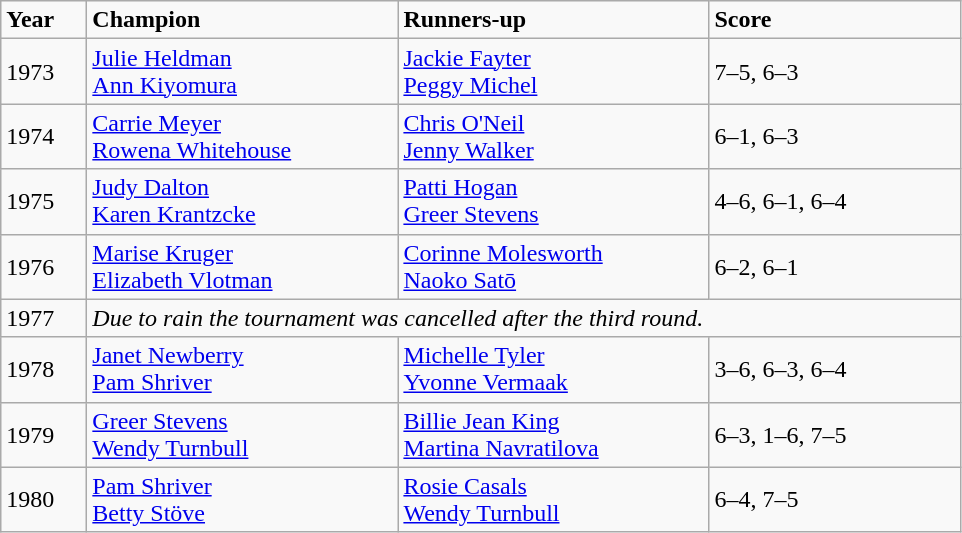<table class="wikitable">
<tr>
<td width=50><strong>Year</strong></td>
<td width=200><strong>Champion</strong></td>
<td width=200><strong>Runners-up</strong></td>
<td width=160><strong>Score</strong></td>
</tr>
<tr>
<td>1973</td>
<td> <a href='#'>Julie Heldman</a><br>  <a href='#'>Ann Kiyomura</a></td>
<td> <a href='#'>Jackie Fayter</a><br>  <a href='#'>Peggy Michel</a></td>
<td>7–5, 6–3</td>
</tr>
<tr>
<td>1974</td>
<td> <a href='#'>Carrie Meyer</a><br>  <a href='#'>Rowena Whitehouse</a></td>
<td> <a href='#'>Chris O'Neil</a><br>  <a href='#'>Jenny Walker</a></td>
<td>6–1, 6–3</td>
</tr>
<tr>
<td>1975</td>
<td> <a href='#'>Judy Dalton</a><br> <a href='#'>Karen Krantzcke</a></td>
<td> <a href='#'>Patti Hogan</a> <br>  <a href='#'>Greer Stevens</a></td>
<td>4–6, 6–1, 6–4</td>
</tr>
<tr>
<td>1976</td>
<td> <a href='#'>Marise Kruger</a> <br>  <a href='#'>Elizabeth Vlotman</a></td>
<td> <a href='#'>Corinne Molesworth</a><br>  <a href='#'>Naoko Satō</a></td>
<td>6–2, 6–1</td>
</tr>
<tr>
<td>1977</td>
<td colspan="3"><em>Due to rain the tournament was cancelled after the third round.</em></td>
</tr>
<tr>
<td>1978</td>
<td> <a href='#'>Janet Newberry</a><br>  <a href='#'>Pam Shriver</a></td>
<td> <a href='#'>Michelle Tyler</a><br>  <a href='#'>Yvonne Vermaak</a></td>
<td>3–6, 6–3, 6–4</td>
</tr>
<tr>
<td>1979</td>
<td> <a href='#'>Greer Stevens</a><br>  <a href='#'>Wendy Turnbull</a></td>
<td> <a href='#'>Billie Jean King</a><br>  <a href='#'>Martina Navratilova</a></td>
<td>6–3, 1–6, 7–5</td>
</tr>
<tr>
<td>1980</td>
<td> <a href='#'>Pam Shriver</a><br>  <a href='#'>Betty Stöve</a></td>
<td> <a href='#'>Rosie Casals</a><br> <a href='#'>Wendy Turnbull</a></td>
<td>6–4, 7–5</td>
</tr>
</table>
